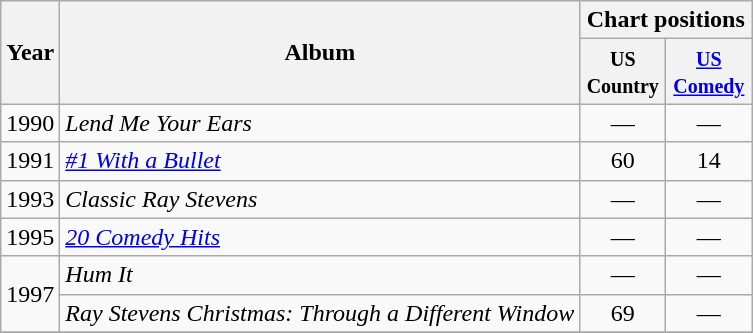<table class="wikitable">
<tr>
<th rowspan="2">Year</th>
<th rowspan="2">Album</th>
<th colspan="2">Chart positions</th>
</tr>
<tr>
<th width="50"><small>US Country</small></th>
<th width="50"><small><a href='#'>US Comedy</a></small></th>
</tr>
<tr>
<td rowspan="1">1990</td>
<td><em>Lend Me Your Ears</em></td>
<td align="center">—</td>
<td align="center">—</td>
</tr>
<tr>
<td rowspan="1">1991</td>
<td><em><a href='#'>#1 With a Bullet</a></em></td>
<td align="center">60</td>
<td align="center">14</td>
</tr>
<tr>
<td rowspan="1">1993</td>
<td><em>Classic Ray Stevens</em></td>
<td align="center">—</td>
<td align="center">—</td>
</tr>
<tr>
<td rowspan="1">1995</td>
<td><em><a href='#'>20 Comedy Hits</a></em></td>
<td align="center">—</td>
<td align="center">—</td>
</tr>
<tr>
<td rowspan="2">1997</td>
<td><em>Hum It</em></td>
<td align="center">—</td>
<td align="center">—</td>
</tr>
<tr>
<td><em>Ray Stevens Christmas: Through a Different Window</em></td>
<td align="center">69</td>
<td align="center">—</td>
</tr>
<tr>
</tr>
</table>
